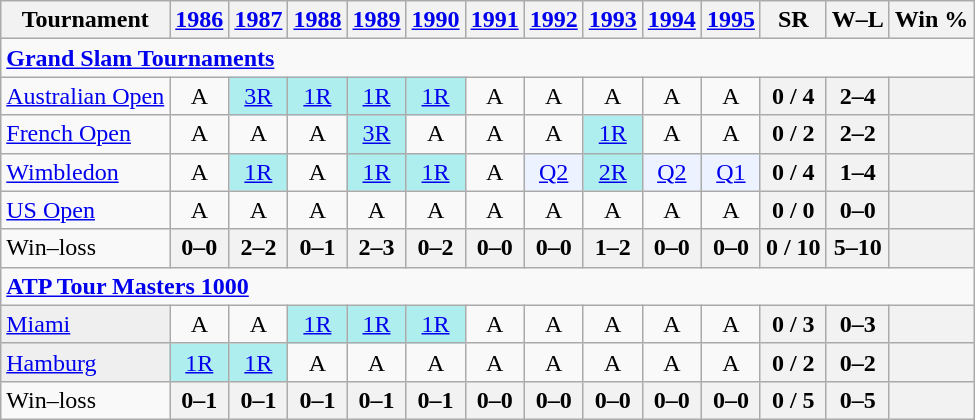<table class=wikitable style=text-align:center>
<tr>
<th>Tournament</th>
<th><a href='#'>1986</a></th>
<th><a href='#'>1987</a></th>
<th><a href='#'>1988</a></th>
<th><a href='#'>1989</a></th>
<th><a href='#'>1990</a></th>
<th><a href='#'>1991</a></th>
<th><a href='#'>1992</a></th>
<th><a href='#'>1993</a></th>
<th><a href='#'>1994</a></th>
<th><a href='#'>1995</a></th>
<th>SR</th>
<th>W–L</th>
<th>Win %</th>
</tr>
<tr>
<td colspan=25 style=text-align:left><a href='#'><strong>Grand Slam Tournaments</strong></a></td>
</tr>
<tr>
<td align=left><a href='#'>Australian Open</a></td>
<td>A</td>
<td bgcolor=afeeee><a href='#'>3R</a></td>
<td bgcolor=afeeee><a href='#'>1R</a></td>
<td bgcolor=afeeee><a href='#'>1R</a></td>
<td bgcolor=afeeee><a href='#'>1R</a></td>
<td>A</td>
<td>A</td>
<td>A</td>
<td>A</td>
<td>A</td>
<th>0 / 4</th>
<th>2–4</th>
<th></th>
</tr>
<tr>
<td align=left><a href='#'>French Open</a></td>
<td>A</td>
<td>A</td>
<td>A</td>
<td bgcolor=afeeee><a href='#'>3R</a></td>
<td>A</td>
<td>A</td>
<td>A</td>
<td bgcolor=afeeee><a href='#'>1R</a></td>
<td>A</td>
<td>A</td>
<th>0 / 2</th>
<th>2–2</th>
<th></th>
</tr>
<tr>
<td align=left><a href='#'>Wimbledon</a></td>
<td>A</td>
<td bgcolor=afeeee><a href='#'>1R</a></td>
<td>A</td>
<td bgcolor=afeeee><a href='#'>1R</a></td>
<td bgcolor=afeeee><a href='#'>1R</a></td>
<td>A</td>
<td bgcolor=ecf2ff><a href='#'>Q2</a></td>
<td bgcolor=afeeee><a href='#'>2R</a></td>
<td bgcolor=ecf2ff><a href='#'>Q2</a></td>
<td bgcolor=ecf2ff><a href='#'>Q1</a></td>
<th>0 / 4</th>
<th>1–4</th>
<th></th>
</tr>
<tr>
<td align=left><a href='#'>US Open</a></td>
<td>A</td>
<td>A</td>
<td>A</td>
<td>A</td>
<td>A</td>
<td>A</td>
<td>A</td>
<td>A</td>
<td>A</td>
<td>A</td>
<th>0 / 0</th>
<th>0–0</th>
<th></th>
</tr>
<tr>
<td style=text-align:left>Win–loss</td>
<th>0–0</th>
<th>2–2</th>
<th>0–1</th>
<th>2–3</th>
<th>0–2</th>
<th>0–0</th>
<th>0–0</th>
<th>1–2</th>
<th>0–0</th>
<th>0–0</th>
<th>0 / 10</th>
<th>5–10</th>
<th></th>
</tr>
<tr>
<td colspan=25 style=text-align:left><strong><a href='#'>ATP Tour Masters 1000</a></strong></td>
</tr>
<tr>
<td bgcolor=efefef align=left><a href='#'>Miami</a></td>
<td>A</td>
<td>A</td>
<td bgcolor=afeeee><a href='#'>1R</a></td>
<td bgcolor=afeeee><a href='#'>1R</a></td>
<td bgcolor=afeeee><a href='#'>1R</a></td>
<td>A</td>
<td>A</td>
<td>A</td>
<td>A</td>
<td>A</td>
<th>0 / 3</th>
<th>0–3</th>
<th></th>
</tr>
<tr>
<td bgcolor=efefef align=left><a href='#'>Hamburg</a></td>
<td bgcolor=afeeee><a href='#'>1R</a></td>
<td bgcolor=afeeee><a href='#'>1R</a></td>
<td>A</td>
<td>A</td>
<td>A</td>
<td>A</td>
<td>A</td>
<td>A</td>
<td>A</td>
<td>A</td>
<th>0 / 2</th>
<th>0–2</th>
<th></th>
</tr>
<tr>
<td style=text-align:left>Win–loss</td>
<th>0–1</th>
<th>0–1</th>
<th>0–1</th>
<th>0–1</th>
<th>0–1</th>
<th>0–0</th>
<th>0–0</th>
<th>0–0</th>
<th>0–0</th>
<th>0–0</th>
<th>0 / 5</th>
<th>0–5</th>
<th></th>
</tr>
</table>
